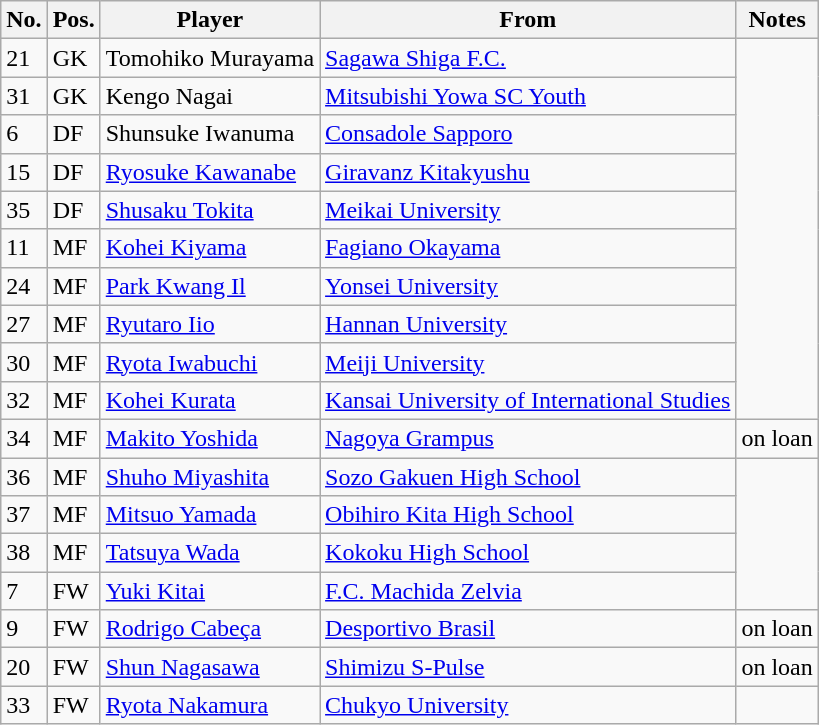<table class="sortable wikitable">
<tr>
<th>No.</th>
<th>Pos.</th>
<th>Player</th>
<th>From</th>
<th>Notes</th>
</tr>
<tr>
<td>21</td>
<td>GK</td>
<td>Tomohiko Murayama</td>
<td><a href='#'>Sagawa Shiga F.C.</a></td>
</tr>
<tr>
<td>31</td>
<td>GK</td>
<td>Kengo Nagai</td>
<td><a href='#'>Mitsubishi Yowa SC Youth</a></td>
</tr>
<tr>
<td>6</td>
<td>DF</td>
<td>Shunsuke Iwanuma</td>
<td><a href='#'>Consadole Sapporo</a></td>
</tr>
<tr>
<td>15</td>
<td>DF</td>
<td><a href='#'>Ryosuke Kawanabe</a></td>
<td><a href='#'>Giravanz Kitakyushu</a></td>
</tr>
<tr>
<td>35</td>
<td>DF</td>
<td><a href='#'>Shusaku Tokita</a></td>
<td><a href='#'>Meikai University</a></td>
</tr>
<tr>
<td>11</td>
<td>MF</td>
<td><a href='#'>Kohei Kiyama</a></td>
<td><a href='#'>Fagiano Okayama</a></td>
</tr>
<tr>
<td>24</td>
<td>MF</td>
<td><a href='#'>Park Kwang Il</a></td>
<td><a href='#'>Yonsei University</a></td>
</tr>
<tr>
<td>27</td>
<td>MF</td>
<td><a href='#'>Ryutaro Iio</a></td>
<td><a href='#'>Hannan University</a></td>
</tr>
<tr>
<td>30</td>
<td>MF</td>
<td><a href='#'>Ryota Iwabuchi</a></td>
<td><a href='#'>Meiji University</a></td>
</tr>
<tr>
<td>32</td>
<td>MF</td>
<td><a href='#'>Kohei Kurata</a></td>
<td><a href='#'>Kansai University of International Studies</a></td>
</tr>
<tr>
<td>34</td>
<td>MF</td>
<td><a href='#'>Makito Yoshida</a></td>
<td><a href='#'>Nagoya Grampus</a></td>
<td>on loan</td>
</tr>
<tr>
<td>36</td>
<td>MF</td>
<td><a href='#'>Shuho Miyashita</a></td>
<td><a href='#'>Sozo Gakuen High School</a></td>
</tr>
<tr>
<td>37</td>
<td>MF</td>
<td><a href='#'>Mitsuo Yamada</a></td>
<td><a href='#'>Obihiro Kita High School</a></td>
</tr>
<tr>
<td>38</td>
<td>MF</td>
<td><a href='#'>Tatsuya Wada</a></td>
<td><a href='#'>Kokoku High School</a></td>
</tr>
<tr>
<td>7</td>
<td>FW</td>
<td><a href='#'>Yuki Kitai</a></td>
<td><a href='#'>F.C. Machida Zelvia</a></td>
</tr>
<tr>
<td>9</td>
<td>FW</td>
<td><a href='#'>Rodrigo Cabeça</a></td>
<td><a href='#'>Desportivo Brasil</a></td>
<td>on loan</td>
</tr>
<tr>
<td>20</td>
<td>FW</td>
<td><a href='#'>Shun Nagasawa</a></td>
<td><a href='#'>Shimizu S-Pulse</a></td>
<td>on loan</td>
</tr>
<tr>
<td>33</td>
<td>FW</td>
<td><a href='#'>Ryota Nakamura</a></td>
<td><a href='#'>Chukyo University</a></td>
</tr>
</table>
